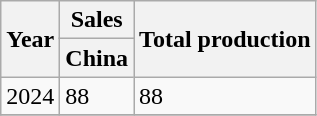<table class="wikitable">
<tr>
<th rowspan="2">Year</th>
<th colspan="1">Sales</th>
<th rowspan="2">Total production</th>
</tr>
<tr>
<th>China</th>
</tr>
<tr>
<td>2024</td>
<td>88</td>
<td>88</td>
</tr>
<tr>
</tr>
</table>
